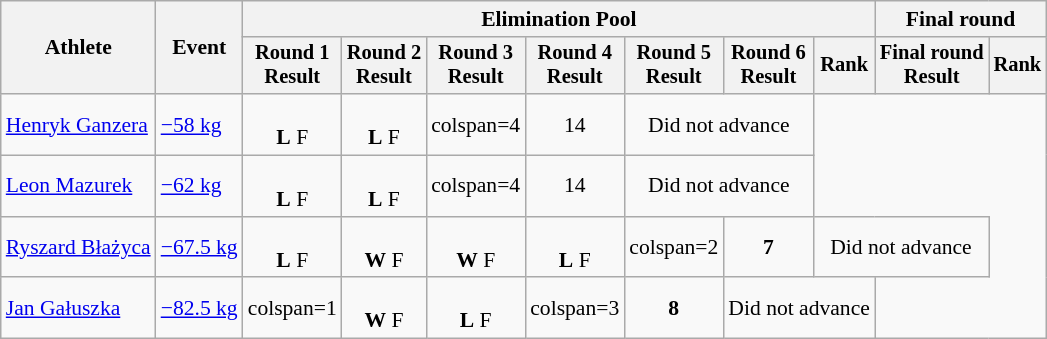<table class="wikitable" style="font-size:90%">
<tr>
<th rowspan="2">Athlete</th>
<th rowspan="2">Event</th>
<th colspan=7>Elimination Pool</th>
<th colspan=2>Final round</th>
</tr>
<tr style="font-size: 95%">
<th>Round 1<br>Result</th>
<th>Round 2<br>Result</th>
<th>Round 3<br>Result</th>
<th>Round 4<br>Result</th>
<th>Round 5<br>Result</th>
<th>Round 6<br>Result</th>
<th>Rank</th>
<th>Final round<br>Result</th>
<th>Rank</th>
</tr>
<tr align=center>
<td align=left><a href='#'>Henryk Ganzera</a></td>
<td align=left><a href='#'>−58 kg</a></td>
<td><br><strong>L</strong> F</td>
<td><br><strong>L</strong> F</td>
<td>colspan=4 </td>
<td>14</td>
<td colspan=2>Did not advance</td>
</tr>
<tr align=center>
<td align=left><a href='#'>Leon Mazurek</a></td>
<td align=left><a href='#'>−62 kg</a></td>
<td><br><strong>L</strong> F</td>
<td><br><strong>L</strong> F</td>
<td>colspan=4 </td>
<td>14</td>
<td colspan=2>Did not advance</td>
</tr>
<tr align=center>
<td align=left><a href='#'>Ryszard Błażyca</a></td>
<td align=left><a href='#'>−67.5 kg</a></td>
<td><br><strong>L</strong> F</td>
<td><br><strong>W</strong> F</td>
<td><br><strong>W</strong> F</td>
<td><br><strong>L</strong> F</td>
<td>colspan=2 </td>
<td><strong>7</strong></td>
<td colspan=2>Did not advance</td>
</tr>
<tr align=center>
<td align=left><a href='#'>Jan Gałuszka</a></td>
<td align=left><a href='#'>−82.5 kg</a></td>
<td>colspan=1 </td>
<td><br><strong>W</strong> F</td>
<td><br><strong>L</strong> F</td>
<td>colspan=3 </td>
<td><strong>8</strong></td>
<td colspan=2>Did not advance</td>
</tr>
</table>
